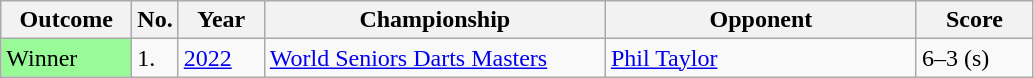<table class="sortable wikitable">
<tr>
<th width="80">Outcome</th>
<th width="20">No.</th>
<th width="50">Year</th>
<th style="width:220px;">Championship</th>
<th style="width:200px;">Opponent</th>
<th width="70">Score</th>
</tr>
<tr>
<td style="background:#98FB98;">Winner</td>
<td>1.</td>
<td><a href='#'>2022</a></td>
<td><a href='#'>World Seniors Darts Masters</a></td>
<td> <a href='#'>Phil Taylor</a></td>
<td>6–3 (s)</td>
</tr>
</table>
